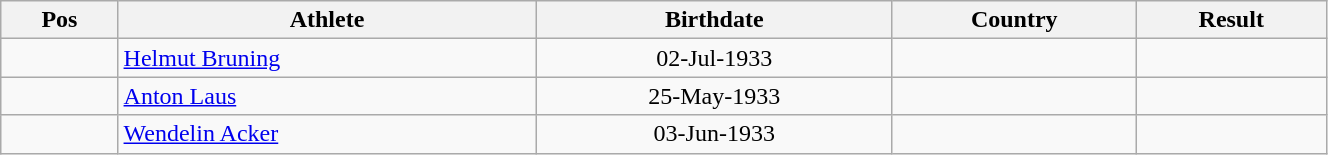<table class="wikitable"  style="text-align:center; width:70%;">
<tr>
<th>Pos</th>
<th>Athlete</th>
<th>Birthdate</th>
<th>Country</th>
<th>Result</th>
</tr>
<tr>
<td align=center></td>
<td align=left><a href='#'>Helmut Bruning</a></td>
<td>02-Jul-1933</td>
<td align=left></td>
<td></td>
</tr>
<tr>
<td align=center></td>
<td align=left><a href='#'>Anton Laus</a></td>
<td>25-May-1933</td>
<td align=left></td>
<td></td>
</tr>
<tr>
<td align=center></td>
<td align=left><a href='#'>Wendelin Acker</a></td>
<td>03-Jun-1933</td>
<td align=left></td>
<td></td>
</tr>
</table>
